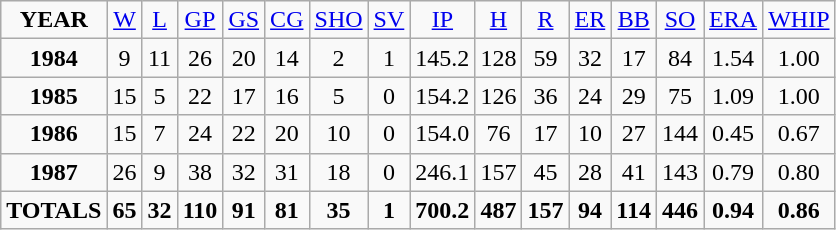<table class="wikitable">
<tr align=center>
<td><strong>YEAR</strong></td>
<td><a href='#'>W</a></td>
<td><a href='#'>L</a></td>
<td><a href='#'>GP</a></td>
<td><a href='#'>GS</a></td>
<td><a href='#'>CG</a></td>
<td><a href='#'>SHO</a></td>
<td><a href='#'>SV</a></td>
<td><a href='#'>IP</a></td>
<td><a href='#'>H</a></td>
<td><a href='#'>R</a></td>
<td><a href='#'>ER</a></td>
<td><a href='#'>BB</a></td>
<td><a href='#'>SO</a></td>
<td><a href='#'>ERA</a></td>
<td><a href='#'>WHIP</a></td>
</tr>
<tr align=center>
<td><strong>1984</strong></td>
<td>9</td>
<td>11</td>
<td>26</td>
<td>20</td>
<td>14</td>
<td>2</td>
<td>1</td>
<td>145.2</td>
<td>128</td>
<td>59</td>
<td>32</td>
<td>17</td>
<td>84</td>
<td>1.54</td>
<td>1.00</td>
</tr>
<tr align=center>
<td><strong>1985</strong></td>
<td>15</td>
<td>5</td>
<td>22</td>
<td>17</td>
<td>16</td>
<td>5</td>
<td>0</td>
<td>154.2</td>
<td>126</td>
<td>36</td>
<td>24</td>
<td>29</td>
<td>75</td>
<td>1.09</td>
<td>1.00</td>
</tr>
<tr align=center>
<td><strong>1986</strong></td>
<td>15</td>
<td>7</td>
<td>24</td>
<td>22</td>
<td>20</td>
<td>10</td>
<td>0</td>
<td>154.0</td>
<td>76</td>
<td>17</td>
<td>10</td>
<td>27</td>
<td>144</td>
<td>0.45</td>
<td>0.67</td>
</tr>
<tr align=center>
<td><strong>1987</strong></td>
<td>26</td>
<td>9</td>
<td>38</td>
<td>32</td>
<td>31</td>
<td>18</td>
<td>0</td>
<td>246.1</td>
<td>157</td>
<td>45</td>
<td>28</td>
<td>41</td>
<td>143</td>
<td>0.79</td>
<td>0.80</td>
</tr>
<tr align=center>
<td><strong>TOTALS</strong></td>
<td><strong>65</strong></td>
<td><strong>32</strong></td>
<td><strong>110</strong></td>
<td><strong>91</strong></td>
<td><strong>81</strong></td>
<td><strong>35</strong></td>
<td><strong>1</strong></td>
<td><strong>700.2</strong></td>
<td><strong>487</strong></td>
<td><strong>157</strong></td>
<td><strong>94</strong></td>
<td><strong>114</strong></td>
<td><strong>446</strong></td>
<td><strong>0.94</strong></td>
<td><strong>0.86</strong></td>
</tr>
</table>
